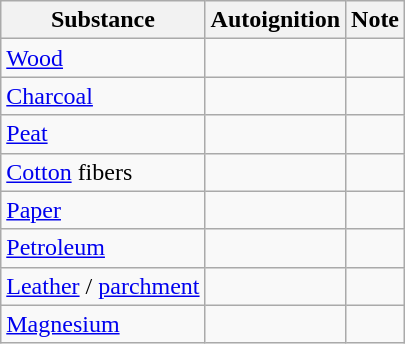<table class="wikitable sortable">
<tr>
<th>Substance</th>
<th data-sort-type="number">Autoignition</th>
<th>Note</th>
</tr>
<tr>
<td><a href='#'>Wood</a></td>
<td></td>
<td></td>
</tr>
<tr>
<td><a href='#'>Charcoal</a></td>
<td></td>
<td></td>
</tr>
<tr>
<td><a href='#'>Peat</a></td>
<td></td>
<td></td>
</tr>
<tr>
<td><a href='#'>Cotton</a> fibers</td>
<td></td>
<td></td>
</tr>
<tr>
<td><a href='#'>Paper</a></td>
<td></td>
<td></td>
</tr>
<tr>
<td><a href='#'>Petroleum</a></td>
<td></td>
<td></td>
</tr>
<tr>
<td><a href='#'>Leather</a> / <a href='#'>parchment</a></td>
<td></td>
<td></td>
</tr>
<tr>
<td><a href='#'>Magnesium</a></td>
<td></td>
<td></td>
</tr>
</table>
